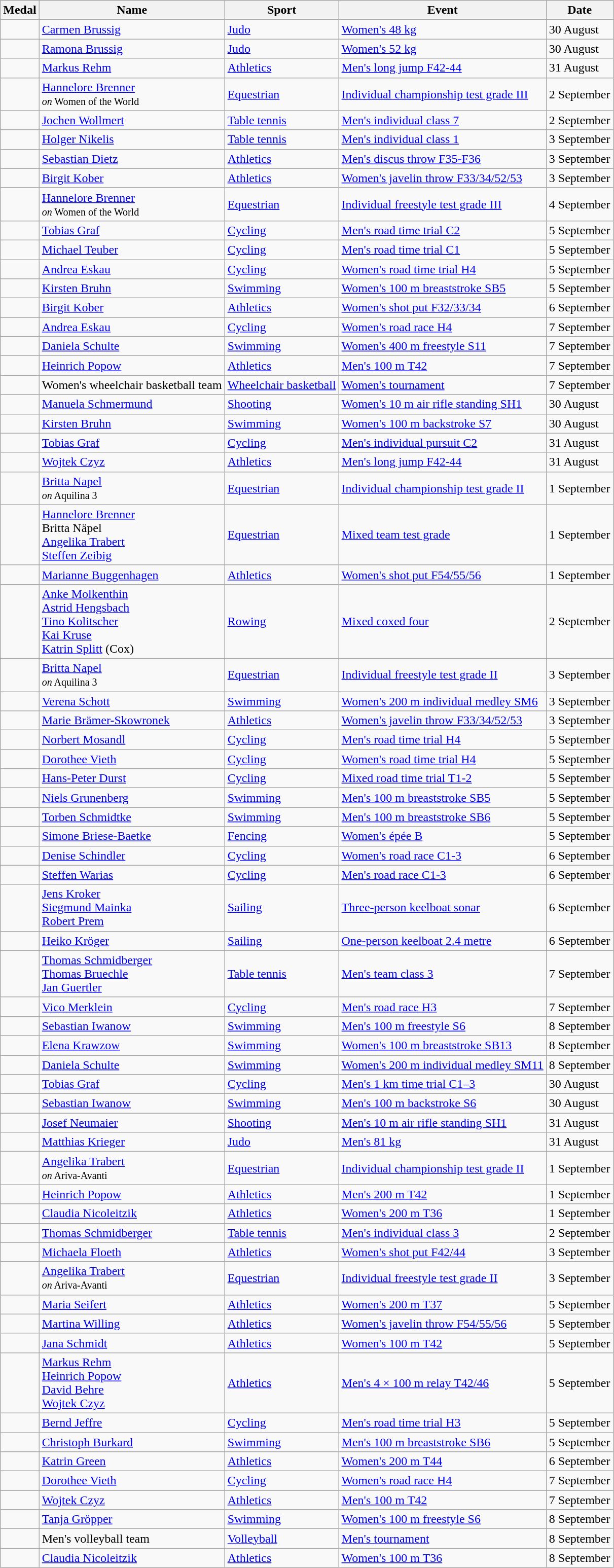<table class="wikitable sortable">
<tr>
<th>Medal</th>
<th>Name</th>
<th>Sport</th>
<th>Event</th>
<th>Date</th>
</tr>
<tr>
<td></td>
<td><a href='#'>Carmen Brussig</a></td>
<td><a href='#'>Judo</a></td>
<td><a href='#'>Women's 48 kg</a></td>
<td>30 August</td>
</tr>
<tr>
<td></td>
<td><a href='#'>Ramona Brussig</a></td>
<td><a href='#'>Judo</a></td>
<td><a href='#'>Women's 52 kg</a></td>
<td>30 August</td>
</tr>
<tr>
<td></td>
<td><a href='#'>Markus Rehm</a></td>
<td><a href='#'>Athletics</a></td>
<td><a href='#'>Men's long jump F42-44</a></td>
<td>31 August</td>
</tr>
<tr>
<td></td>
<td><a href='#'>Hannelore Brenner</a><br><small><em>on</em> Women of the World</small></td>
<td><a href='#'>Equestrian</a></td>
<td><a href='#'>Individual championship test grade III</a></td>
<td>2 September</td>
</tr>
<tr>
<td></td>
<td><a href='#'>Jochen Wollmert</a></td>
<td><a href='#'>Table tennis</a></td>
<td><a href='#'>Men's individual class 7</a></td>
<td>2 September</td>
</tr>
<tr>
<td></td>
<td><a href='#'>Holger Nikelis</a></td>
<td><a href='#'>Table tennis</a></td>
<td><a href='#'>Men's individual class 1</a></td>
<td>3 September</td>
</tr>
<tr>
<td></td>
<td><a href='#'>Sebastian Dietz</a></td>
<td><a href='#'>Athletics</a></td>
<td><a href='#'>Men's discus throw F35-F36</a></td>
<td>3 September</td>
</tr>
<tr>
<td></td>
<td><a href='#'>Birgit Kober</a></td>
<td><a href='#'>Athletics</a></td>
<td><a href='#'>Women's javelin throw F33/34/52/53</a></td>
<td>3 September</td>
</tr>
<tr>
<td></td>
<td><a href='#'>Hannelore Brenner</a><br><small><em>on</em> Women of the World</small></td>
<td><a href='#'>Equestrian</a></td>
<td><a href='#'>Individual freestyle test grade III</a></td>
<td>4 September</td>
</tr>
<tr>
<td></td>
<td><a href='#'>Tobias Graf</a></td>
<td><a href='#'>Cycling</a></td>
<td><a href='#'>Men's road time trial C2</a></td>
<td>5 September</td>
</tr>
<tr>
<td></td>
<td><a href='#'>Michael Teuber</a></td>
<td><a href='#'>Cycling</a></td>
<td><a href='#'>Men's road time trial C1</a></td>
<td>5 September</td>
</tr>
<tr>
<td></td>
<td><a href='#'>Andrea Eskau</a></td>
<td><a href='#'>Cycling</a></td>
<td><a href='#'>Women's road time trial H4</a></td>
<td>5 September</td>
</tr>
<tr>
<td></td>
<td><a href='#'>Kirsten Bruhn</a></td>
<td><a href='#'>Swimming</a></td>
<td><a href='#'>Women's 100 m breaststroke SB5</a></td>
<td>5 September</td>
</tr>
<tr>
<td></td>
<td><a href='#'>Birgit Kober</a></td>
<td><a href='#'>Athletics</a></td>
<td><a href='#'>Women's shot put F32/33/34</a></td>
<td>6 September</td>
</tr>
<tr>
<td></td>
<td><a href='#'>Andrea Eskau</a></td>
<td><a href='#'>Cycling</a></td>
<td><a href='#'>Women's road race H4</a></td>
<td>7 September</td>
</tr>
<tr>
<td></td>
<td><a href='#'>Daniela Schulte</a></td>
<td><a href='#'>Swimming</a></td>
<td><a href='#'>Women's 400 m freestyle S11</a></td>
<td>7 September</td>
</tr>
<tr>
<td></td>
<td><a href='#'>Heinrich Popow</a></td>
<td><a href='#'>Athletics</a></td>
<td><a href='#'>Men's 100 m T42</a></td>
<td>7 September</td>
</tr>
<tr>
<td></td>
<td>Women's wheelchair basketball team<br></td>
<td><a href='#'>Wheelchair basketball</a></td>
<td><a href='#'>Women's tournament</a></td>
<td>7 September</td>
</tr>
<tr>
<td></td>
<td><a href='#'>Manuela Schmermund</a></td>
<td><a href='#'>Shooting</a></td>
<td><a href='#'>Women's 10 m air rifle standing SH1</a></td>
<td>30 August</td>
</tr>
<tr>
<td></td>
<td><a href='#'>Kirsten Bruhn</a></td>
<td><a href='#'>Swimming</a></td>
<td><a href='#'>Women's 100 m backstroke S7</a></td>
<td>30 August</td>
</tr>
<tr>
<td></td>
<td><a href='#'>Tobias Graf</a></td>
<td><a href='#'>Cycling</a></td>
<td><a href='#'>Men's individual pursuit C2</a></td>
<td>31 August</td>
</tr>
<tr>
<td></td>
<td><a href='#'>Wojtek Czyz</a></td>
<td><a href='#'>Athletics</a></td>
<td><a href='#'>Men's long jump F42-44</a></td>
<td>31 August</td>
</tr>
<tr>
<td></td>
<td><a href='#'>Britta Napel</a><br><small><em>on</em> Aquilina 3</small></td>
<td><a href='#'>Equestrian</a></td>
<td><a href='#'>Individual championship test grade II</a></td>
<td>1 September</td>
</tr>
<tr>
<td></td>
<td><a href='#'>Hannelore Brenner</a><br>Britta Näpel<br><a href='#'>Angelika Trabert</a><br><a href='#'>Steffen Zeibig</a></td>
<td><a href='#'>Equestrian</a></td>
<td><a href='#'>Mixed team test grade</a></td>
<td>1 September</td>
</tr>
<tr>
<td></td>
<td><a href='#'>Marianne Buggenhagen</a></td>
<td><a href='#'>Athletics</a></td>
<td><a href='#'>Women's shot put F54/55/56</a></td>
<td>1 September</td>
</tr>
<tr>
<td></td>
<td><a href='#'>Anke Molkenthin</a><br><a href='#'>Astrid Hengsbach</a><br><a href='#'>Tino Kolitscher</a><br><a href='#'>Kai Kruse</a><br><a href='#'>Katrin Splitt</a> (Cox)</td>
<td><a href='#'>Rowing</a></td>
<td><a href='#'>Mixed coxed four</a></td>
<td>2 September</td>
</tr>
<tr>
<td></td>
<td><a href='#'>Britta Napel</a><br><small><em>on</em> Aquilina 3</small></td>
<td><a href='#'>Equestrian</a></td>
<td><a href='#'>Individual freestyle test grade II</a></td>
<td>3 September</td>
</tr>
<tr>
<td></td>
<td><a href='#'>Verena Schott</a></td>
<td><a href='#'>Swimming</a></td>
<td><a href='#'>Women's 200 m individual medley SM6</a></td>
<td>3 September</td>
</tr>
<tr>
<td></td>
<td><a href='#'>Marie Brämer-Skowronek</a></td>
<td><a href='#'>Athletics</a></td>
<td><a href='#'>Women's javelin throw F33/34/52/53</a></td>
<td>3 September</td>
</tr>
<tr>
<td></td>
<td><a href='#'>Norbert Mosandl</a></td>
<td><a href='#'>Cycling</a></td>
<td><a href='#'>Men's road time trial H4</a></td>
<td>5 September</td>
</tr>
<tr>
<td></td>
<td><a href='#'>Dorothee Vieth</a></td>
<td><a href='#'>Cycling</a></td>
<td><a href='#'>Women's road time trial H4</a></td>
<td>5 September</td>
</tr>
<tr>
<td></td>
<td><a href='#'>Hans-Peter Durst</a></td>
<td><a href='#'>Cycling</a></td>
<td><a href='#'>Mixed road time trial T1-2</a></td>
<td>5 September</td>
</tr>
<tr>
<td></td>
<td><a href='#'>Niels Grunenberg</a></td>
<td><a href='#'>Swimming</a></td>
<td><a href='#'>Men's 100 m breaststroke SB5</a></td>
<td>5 September</td>
</tr>
<tr>
<td></td>
<td><a href='#'>Torben Schmidtke</a></td>
<td><a href='#'>Swimming</a></td>
<td><a href='#'>Men's 100 m breaststroke SB6</a></td>
<td>5 September</td>
</tr>
<tr>
<td></td>
<td><a href='#'>Simone Briese-Baetke</a></td>
<td><a href='#'>Fencing</a></td>
<td><a href='#'>Women's épée B</a></td>
<td>5 September</td>
</tr>
<tr>
<td></td>
<td><a href='#'>Denise Schindler</a></td>
<td><a href='#'>Cycling</a></td>
<td><a href='#'>Women's road race C1-3</a></td>
<td>6 September</td>
</tr>
<tr>
<td></td>
<td><a href='#'>Steffen Warias</a></td>
<td><a href='#'>Cycling</a></td>
<td><a href='#'>Men's road race C1-3</a></td>
<td>6 September</td>
</tr>
<tr>
<td></td>
<td><a href='#'>Jens Kroker</a><br><a href='#'>Siegmund Mainka</a><br><a href='#'>Robert Prem</a></td>
<td><a href='#'>Sailing</a></td>
<td><a href='#'>Three-person keelboat sonar</a></td>
<td>6 September</td>
</tr>
<tr>
<td></td>
<td><a href='#'>Heiko Kröger</a></td>
<td><a href='#'>Sailing</a></td>
<td><a href='#'>One-person keelboat 2.4 metre</a></td>
<td>6 September</td>
</tr>
<tr>
<td></td>
<td><a href='#'>Thomas Schmidberger</a><br><a href='#'>Thomas Bruechle</a><br><a href='#'>Jan Guertler</a></td>
<td><a href='#'>Table tennis</a></td>
<td><a href='#'>Men's team class 3</a></td>
<td>7 September</td>
</tr>
<tr>
<td></td>
<td><a href='#'>Vico Merklein</a></td>
<td><a href='#'>Cycling</a></td>
<td><a href='#'>Men's road race H3</a></td>
<td>7 September</td>
</tr>
<tr>
<td></td>
<td><a href='#'>Sebastian Iwanow</a></td>
<td><a href='#'>Swimming</a></td>
<td><a href='#'>Men's 100 m freestyle S6</a></td>
<td>8 September</td>
</tr>
<tr>
<td></td>
<td><a href='#'>Elena Krawzow</a></td>
<td><a href='#'>Swimming</a></td>
<td><a href='#'>Women's 100 m breaststroke SB13</a></td>
<td>8 September</td>
</tr>
<tr>
<td></td>
<td><a href='#'>Daniela Schulte</a></td>
<td><a href='#'>Swimming</a></td>
<td><a href='#'>Women's 200 m individual medley SM11</a></td>
<td>8 September</td>
</tr>
<tr>
<td></td>
<td><a href='#'>Tobias Graf</a></td>
<td><a href='#'>Cycling</a></td>
<td><a href='#'>Men's 1 km time trial C1–3</a></td>
<td>30 August</td>
</tr>
<tr>
<td></td>
<td><a href='#'>Sebastian Iwanow</a></td>
<td><a href='#'>Swimming</a></td>
<td><a href='#'>Men's 100 m backstroke S6</a></td>
<td>30 August</td>
</tr>
<tr>
<td></td>
<td><a href='#'>Josef Neumaier</a></td>
<td><a href='#'>Shooting</a></td>
<td><a href='#'>Men's 10 m air rifle standing SH1</a></td>
<td>31 August</td>
</tr>
<tr>
<td></td>
<td><a href='#'>Matthias Krieger</a></td>
<td><a href='#'>Judo</a></td>
<td><a href='#'>Men's 81 kg</a></td>
<td>31 August</td>
</tr>
<tr>
<td></td>
<td><a href='#'>Angelika Trabert</a><br><small><em>on</em> Ariva-Avanti</small></td>
<td><a href='#'>Equestrian</a></td>
<td><a href='#'>Individual championship test grade II</a></td>
<td>1 September</td>
</tr>
<tr>
<td></td>
<td><a href='#'>Heinrich Popow</a></td>
<td><a href='#'>Athletics</a></td>
<td><a href='#'>Men's 200 m T42</a></td>
<td>1 September</td>
</tr>
<tr>
<td></td>
<td><a href='#'>Claudia Nicoleitzik</a></td>
<td><a href='#'>Athletics</a></td>
<td><a href='#'>Women's 200 m T36</a></td>
<td>1 September</td>
</tr>
<tr>
<td></td>
<td><a href='#'>Thomas Schmidberger</a></td>
<td><a href='#'>Table tennis</a></td>
<td><a href='#'>Men's individual class 3</a></td>
<td>2 September</td>
</tr>
<tr>
<td></td>
<td><a href='#'>Michaela Floeth</a></td>
<td><a href='#'>Athletics</a></td>
<td><a href='#'>Women's shot put F42/44</a></td>
<td>3 September</td>
</tr>
<tr>
<td></td>
<td><a href='#'>Angelika Trabert</a><br><small><em>on</em> Ariva-Avanti</small></td>
<td><a href='#'>Equestrian</a></td>
<td><a href='#'>Individual freestyle test grade II</a></td>
<td>3 September</td>
</tr>
<tr>
<td></td>
<td><a href='#'>Maria Seifert</a></td>
<td><a href='#'>Athletics</a></td>
<td><a href='#'>Women's 200 m T37</a></td>
<td>5 September</td>
</tr>
<tr>
<td></td>
<td><a href='#'>Martina Willing</a></td>
<td><a href='#'>Athletics</a></td>
<td><a href='#'>Women's javelin throw F54/55/56</a></td>
<td>5 September</td>
</tr>
<tr>
<td></td>
<td><a href='#'>Jana Schmidt</a></td>
<td><a href='#'>Athletics</a></td>
<td><a href='#'>Women's 100 m T42</a></td>
<td>5 September</td>
</tr>
<tr>
<td></td>
<td><a href='#'>Markus Rehm</a><br><a href='#'>Heinrich Popow</a><br><a href='#'>David Behre</a><br><a href='#'>Wojtek Czyz</a></td>
<td><a href='#'>Athletics</a></td>
<td><a href='#'>Men's 4 × 100 m relay T42/46</a></td>
<td>5 September</td>
</tr>
<tr>
<td></td>
<td><a href='#'>Bernd Jeffre</a></td>
<td><a href='#'>Cycling</a></td>
<td><a href='#'>Men's road time trial H3</a></td>
<td>5 September</td>
</tr>
<tr>
<td></td>
<td><a href='#'>Christoph Burkard</a></td>
<td><a href='#'>Swimming</a></td>
<td><a href='#'>Men's 100 m breaststroke SB6</a></td>
<td>5 September</td>
</tr>
<tr>
<td></td>
<td><a href='#'>Katrin Green</a></td>
<td><a href='#'>Athletics</a></td>
<td><a href='#'>Women's 200 m T44</a></td>
<td>6 September</td>
</tr>
<tr>
<td></td>
<td><a href='#'>Dorothee Vieth</a></td>
<td><a href='#'>Cycling</a></td>
<td><a href='#'>Women's road race H4</a></td>
<td>7 September</td>
</tr>
<tr>
<td></td>
<td><a href='#'>Wojtek Czyz</a></td>
<td><a href='#'>Athletics</a></td>
<td><a href='#'>Men's 100 m T42</a></td>
<td>7 September</td>
</tr>
<tr>
<td></td>
<td><a href='#'>Tanja Gröpper</a></td>
<td><a href='#'>Swimming</a></td>
<td><a href='#'>Women's 100 m freestyle S6</a></td>
<td>8 September</td>
</tr>
<tr>
<td></td>
<td>Men's volleyball team<br></td>
<td><a href='#'>Volleyball</a></td>
<td><a href='#'>Men's tournament</a></td>
<td>8 September</td>
</tr>
<tr>
<td></td>
<td><a href='#'>Claudia Nicoleitzik</a></td>
<td><a href='#'>Athletics</a></td>
<td><a href='#'>Women's 100 m T36</a></td>
<td>8 September</td>
</tr>
</table>
